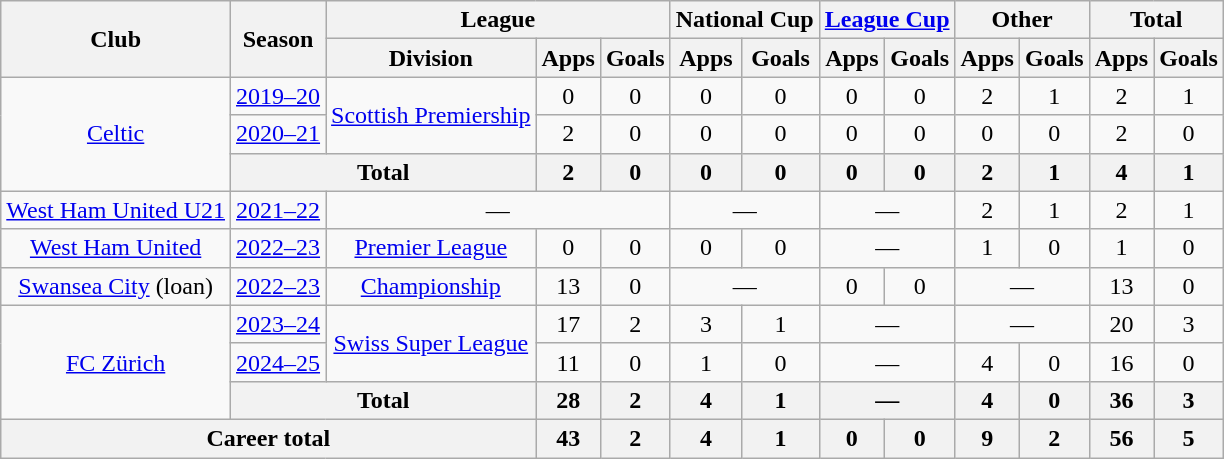<table class="wikitable" style="text-align:center">
<tr>
<th rowspan="2">Club</th>
<th rowspan="2">Season</th>
<th colspan="3">League</th>
<th colspan="2">National Cup</th>
<th colspan="2"><a href='#'>League Cup</a></th>
<th colspan="2">Other</th>
<th colspan="2">Total</th>
</tr>
<tr>
<th>Division</th>
<th>Apps</th>
<th>Goals</th>
<th>Apps</th>
<th>Goals</th>
<th>Apps</th>
<th>Goals</th>
<th>Apps</th>
<th>Goals</th>
<th>Apps</th>
<th>Goals</th>
</tr>
<tr>
<td rowspan="3"><a href='#'>Celtic</a></td>
<td><a href='#'>2019–20</a></td>
<td rowspan="2"><a href='#'>Scottish Premiership</a></td>
<td>0</td>
<td>0</td>
<td>0</td>
<td>0</td>
<td>0</td>
<td>0</td>
<td>2</td>
<td>1</td>
<td>2</td>
<td>1</td>
</tr>
<tr>
<td><a href='#'>2020–21</a></td>
<td>2</td>
<td>0</td>
<td>0</td>
<td>0</td>
<td>0</td>
<td>0</td>
<td>0</td>
<td>0</td>
<td>2</td>
<td>0</td>
</tr>
<tr>
<th colspan="2">Total</th>
<th>2</th>
<th>0</th>
<th>0</th>
<th>0</th>
<th>0</th>
<th>0</th>
<th>2</th>
<th>1</th>
<th>4</th>
<th>1</th>
</tr>
<tr>
<td><a href='#'>West Ham United U21</a></td>
<td><a href='#'>2021–22</a></td>
<td colspan="3">—</td>
<td colspan="2">—</td>
<td colspan="2">—</td>
<td>2</td>
<td>1</td>
<td>2</td>
<td>1</td>
</tr>
<tr>
<td><a href='#'>West Ham United</a></td>
<td><a href='#'>2022–23</a></td>
<td><a href='#'>Premier League</a></td>
<td>0</td>
<td>0</td>
<td>0</td>
<td>0</td>
<td colspan="2">—</td>
<td>1</td>
<td>0</td>
<td>1</td>
<td>0</td>
</tr>
<tr>
<td><a href='#'>Swansea City</a> (loan)</td>
<td><a href='#'>2022–23</a></td>
<td><a href='#'>Championship</a></td>
<td>13</td>
<td>0</td>
<td colspan="2">—</td>
<td>0</td>
<td>0</td>
<td colspan="2">—</td>
<td>13</td>
<td>0</td>
</tr>
<tr>
<td rowspan="3"><a href='#'>FC Zürich</a></td>
<td><a href='#'>2023–24</a></td>
<td rowspan="2"><a href='#'>Swiss Super League</a></td>
<td>17</td>
<td>2</td>
<td>3</td>
<td>1</td>
<td colspan="2">—</td>
<td colspan="2">—</td>
<td>20</td>
<td>3</td>
</tr>
<tr>
<td><a href='#'>2024–25</a></td>
<td>11</td>
<td>0</td>
<td>1</td>
<td>0</td>
<td colspan="2">—</td>
<td>4</td>
<td>0</td>
<td>16</td>
<td>0</td>
</tr>
<tr>
<th colspan="2">Total</th>
<th>28</th>
<th>2</th>
<th>4</th>
<th>1</th>
<th colspan="2">—</th>
<th>4</th>
<th>0</th>
<th>36</th>
<th>3</th>
</tr>
<tr>
<th colspan="3">Career total</th>
<th>43</th>
<th>2</th>
<th>4</th>
<th>1</th>
<th>0</th>
<th>0</th>
<th>9</th>
<th>2</th>
<th>56</th>
<th>5</th>
</tr>
</table>
